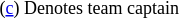<table border="0" style="text-align:left; font-size:90%;">
<tr>
<th colspan="125%"></th>
</tr>
<tr valign="top"  class="wraplinks">
<td style=width:25em;padding:0;><br></td>
<td style=width:25em;padding:0;><br></td>
</tr>
<tr>
<td colspan="125%"><small>(<a href='#'>c</a>) Denotes team captain</small></td>
</tr>
</table>
